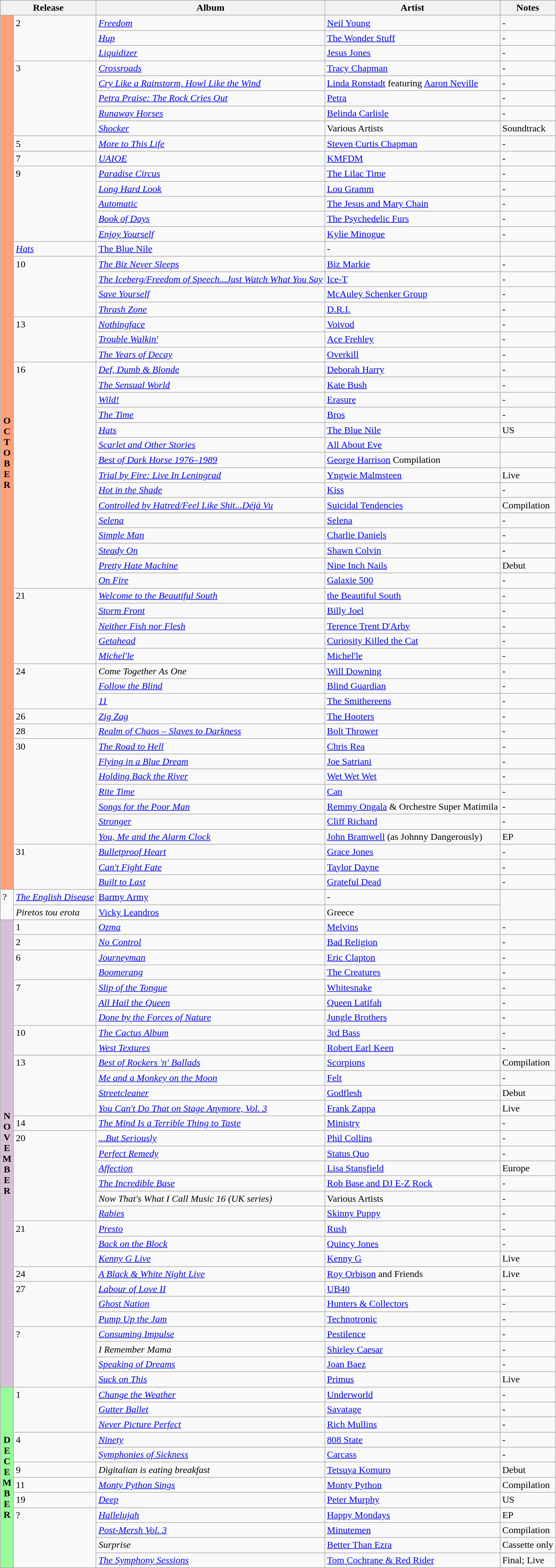<table class="wikitable">
<tr>
<th colspan="2">Release</th>
<th>Album</th>
<th>Artist</th>
<th>Notes</th>
</tr>
<tr>
<td rowspan="58" valign="center" align="center" style="background:#FFA07A; textcolor:#000;"><strong>O<br>C<br>T<br>O<br>B<br>E<br>R</strong></td>
<td rowspan="3" valign="top">2</td>
<td><em><a href='#'>Freedom</a></em></td>
<td><a href='#'>Neil Young</a></td>
<td>-</td>
</tr>
<tr>
<td><em><a href='#'>Hup</a></em></td>
<td><a href='#'>The Wonder Stuff</a></td>
<td>-</td>
</tr>
<tr>
<td><em><a href='#'>Liquidizer</a></em></td>
<td><a href='#'>Jesus Jones</a></td>
<td>-</td>
</tr>
<tr>
<td rowspan="5" valign="top">3</td>
<td><em><a href='#'>Crossroads</a></em></td>
<td><a href='#'>Tracy Chapman</a></td>
<td>-</td>
</tr>
<tr>
<td><em><a href='#'>Cry Like a Rainstorm, Howl Like the Wind</a></em></td>
<td><a href='#'>Linda Ronstadt</a> featuring <a href='#'>Aaron Neville</a></td>
<td>-</td>
</tr>
<tr>
<td><em><a href='#'>Petra Praise: The Rock Cries Out</a></em></td>
<td><a href='#'>Petra</a></td>
<td>-</td>
</tr>
<tr>
<td><em><a href='#'>Runaway Horses</a></em></td>
<td><a href='#'>Belinda Carlisle</a></td>
<td>-</td>
</tr>
<tr>
<td><em><a href='#'>Shocker</a></em></td>
<td>Various Artists</td>
<td>Soundtrack</td>
</tr>
<tr>
<td valign="top">5</td>
<td><em><a href='#'>More to This Life</a></em></td>
<td><a href='#'>Steven Curtis Chapman</a></td>
<td>-</td>
</tr>
<tr>
<td rowspan="1" valign="top">7</td>
<td><em><a href='#'>UAIOE</a></em></td>
<td><a href='#'>KMFDM</a></td>
<td>-</td>
</tr>
<tr>
<td rowspan="5" valign="top">9</td>
<td><em><a href='#'>Paradise Circus</a></em></td>
<td><a href='#'>The Lilac Time</a></td>
<td>-</td>
</tr>
<tr>
<td><em><a href='#'>Long Hard Look</a></em></td>
<td><a href='#'>Lou Gramm</a></td>
<td>-</td>
</tr>
<tr>
<td><em><a href='#'>Automatic</a></em></td>
<td><a href='#'>The Jesus and Mary Chain</a></td>
<td>-</td>
</tr>
<tr>
<td><em><a href='#'>Book of Days</a></em></td>
<td><a href='#'>The Psychedelic Furs</a></td>
<td>-</td>
</tr>
<tr>
<td><em><a href='#'>Enjoy Yourself</a></em></td>
<td><a href='#'>Kylie Minogue</a></td>
<td>-</td>
</tr>
<tr>
<td><em><a href='#'>Hats</a></em></td>
<td><a href='#'>The Blue Nile</a></td>
<td>-</td>
</tr>
<tr>
<td rowspan="4" valign="top">10</td>
<td><em><a href='#'>The Biz Never Sleeps</a></em></td>
<td><a href='#'>Biz Markie</a></td>
<td>-</td>
</tr>
<tr>
<td><em><a href='#'>The Iceberg/Freedom of Speech...Just Watch What You Say</a></em></td>
<td><a href='#'>Ice-T</a></td>
<td>-</td>
</tr>
<tr>
<td><em><a href='#'>Save Yourself</a></em></td>
<td><a href='#'>McAuley Schenker Group</a></td>
<td>-</td>
</tr>
<tr>
<td><em><a href='#'>Thrash Zone</a></em></td>
<td><a href='#'>D.R.I.</a></td>
<td>-</td>
</tr>
<tr>
<td rowspan="3" valign="top">13</td>
<td><em><a href='#'>Nothingface</a></em></td>
<td><a href='#'>Voivod</a></td>
<td>-</td>
</tr>
<tr>
<td><em><a href='#'>Trouble Walkin'</a></em></td>
<td><a href='#'>Ace Frehley</a></td>
<td>-</td>
</tr>
<tr>
<td><em><a href='#'>The Years of Decay</a></em></td>
<td><a href='#'>Overkill</a></td>
<td>-</td>
</tr>
<tr>
<td rowspan="15" valign="top">16</td>
<td><em><a href='#'>Def, Dumb & Blonde</a></em></td>
<td><a href='#'>Deborah Harry</a></td>
<td>-</td>
</tr>
<tr>
<td><em><a href='#'>The Sensual World</a></em></td>
<td><a href='#'>Kate Bush</a></td>
<td>-</td>
</tr>
<tr>
<td><em><a href='#'>Wild!</a></em></td>
<td><a href='#'>Erasure</a></td>
<td>-</td>
</tr>
<tr>
<td><em><a href='#'>The Time</a></em></td>
<td><a href='#'>Bros</a></td>
<td>-</td>
</tr>
<tr>
<td><em><a href='#'>Hats</a></em></td>
<td><a href='#'>The Blue Nile</a></td>
<td>US</td>
</tr>
<tr>
<td><em><a href='#'>Scarlet and Other Stories</a></em></td>
<td><a href='#'>All About Eve</a></td>
<td></td>
</tr>
<tr>
<td><em><a href='#'>Best of Dark Horse 1976–1989</a></em></td>
<td><a href='#'>George Harrison</a> Compilation</td>
</tr>
<tr>
<td><em><a href='#'>Trial by Fire: Live In Leningrad</a></em></td>
<td><a href='#'>Yngwie Malmsteen</a></td>
<td>Live</td>
</tr>
<tr>
<td><em><a href='#'>Hot in the Shade</a></em></td>
<td><a href='#'>Kiss</a></td>
<td>-</td>
</tr>
<tr>
<td><em><a href='#'>Controlled by Hatred/Feel Like Shit...Déjà Vu</a></em></td>
<td><a href='#'>Suicidal Tendencies</a></td>
<td>Compilation</td>
</tr>
<tr>
<td><em><a href='#'>Selena</a></em></td>
<td><a href='#'>Selena</a></td>
<td>-</td>
</tr>
<tr>
<td><em><a href='#'>Simple Man</a></em></td>
<td><a href='#'>Charlie Daniels</a></td>
<td>-</td>
</tr>
<tr>
<td><em><a href='#'>Steady On</a></em></td>
<td><a href='#'>Shawn Colvin</a></td>
<td>-</td>
</tr>
<tr>
<td><em><a href='#'>Pretty Hate Machine</a></em></td>
<td><a href='#'>Nine Inch Nails</a></td>
<td>Debut</td>
</tr>
<tr>
<td><em><a href='#'>On Fire</a></em></td>
<td><a href='#'>Galaxie 500</a></td>
<td>-</td>
</tr>
<tr>
<td rowspan="5" valign="top">21</td>
<td><em><a href='#'>Welcome to the Beautiful South</a></em></td>
<td><a href='#'>the Beautiful South</a></td>
<td>-</td>
</tr>
<tr>
<td><em><a href='#'>Storm Front</a></em></td>
<td><a href='#'>Billy Joel</a></td>
<td>-</td>
</tr>
<tr>
<td><em><a href='#'>Neither Fish nor Flesh</a></em></td>
<td><a href='#'>Terence Trent D'Arby</a></td>
<td>-</td>
</tr>
<tr>
<td><em><a href='#'>Getahead</a></em></td>
<td><a href='#'>Curiosity Killed the Cat</a></td>
<td>-</td>
</tr>
<tr>
<td><em><a href='#'>Michel'le</a></em></td>
<td><a href='#'>Michel'le</a></td>
<td>-</td>
</tr>
<tr>
<td rowspan="3" valign="top">24</td>
<td><em>Come Together As One</em></td>
<td><a href='#'>Will Downing</a></td>
<td>-</td>
</tr>
<tr>
<td><em><a href='#'>Follow the Blind</a></em></td>
<td><a href='#'>Blind Guardian</a></td>
<td>-</td>
</tr>
<tr>
<td><em><a href='#'>11</a></em></td>
<td><a href='#'>The Smithereens</a></td>
<td>-</td>
</tr>
<tr>
<td valign="top">26</td>
<td><em><a href='#'>Zig Zag</a></em></td>
<td><a href='#'>The Hooters</a></td>
<td>-</td>
</tr>
<tr>
<td valign="top">28</td>
<td><em><a href='#'>Realm of Chaos – Slaves to Darkness</a></em></td>
<td><a href='#'>Bolt Thrower</a></td>
<td>-</td>
</tr>
<tr>
<td rowspan="7" valign="top">30</td>
<td><em><a href='#'>The Road to Hell</a></em></td>
<td><a href='#'>Chris Rea</a></td>
<td>-</td>
</tr>
<tr>
<td><em><a href='#'>Flying in a Blue Dream</a></em></td>
<td><a href='#'>Joe Satriani</a></td>
<td>-</td>
</tr>
<tr>
<td><em><a href='#'>Holding Back the River</a></em></td>
<td><a href='#'>Wet Wet Wet</a></td>
<td>-</td>
</tr>
<tr>
<td><em><a href='#'>Rite Time</a></em></td>
<td><a href='#'>Can</a></td>
<td>-</td>
</tr>
<tr>
<td><em><a href='#'>Songs for the Poor Man</a></em></td>
<td><a href='#'>Remmy Ongala</a> & Orchestre Super Matimila</td>
<td>-</td>
</tr>
<tr>
<td><em><a href='#'>Stronger</a></em></td>
<td><a href='#'>Cliff Richard</a></td>
<td>-</td>
</tr>
<tr>
<td><em><a href='#'>You, Me and the Alarm Clock</a></em></td>
<td><a href='#'>John Bramwell</a> (as Johnny Dangerously)</td>
<td>EP</td>
</tr>
<tr>
<td rowspan="3" valign="top">31</td>
<td><em><a href='#'>Bulletproof Heart</a></em></td>
<td><a href='#'>Grace Jones</a></td>
<td>-</td>
</tr>
<tr>
<td><em><a href='#'>Can't Fight Fate</a></em></td>
<td><a href='#'>Taylor Dayne</a></td>
<td>-</td>
</tr>
<tr>
<td><em><a href='#'>Built to Last</a></em></td>
<td><a href='#'>Grateful Dead</a></td>
<td>-</td>
</tr>
<tr>
<td rowspan="2" valign="top">?</td>
<td><em><a href='#'>The English Disease</a></em></td>
<td><a href='#'>Barmy Army</a></td>
<td>-</td>
</tr>
<tr>
<td><em>Piretos tou erota</em></td>
<td><a href='#'>Vicky Leandros</a></td>
<td>Greece</td>
</tr>
<tr>
<td rowspan="31" valign="center" align="center" style="background:#D8BFD8; textcolor:#000;"><strong>N<br>O<br>V<br>E<br>M<br>B<br>E<br>R</strong></td>
<td valign="top">1</td>
<td><em><a href='#'>Ozma</a></em></td>
<td><a href='#'>Melvins</a></td>
<td>-</td>
</tr>
<tr>
<td valign="top">2</td>
<td><em><a href='#'>No Control</a></em></td>
<td><a href='#'>Bad Religion</a></td>
<td>-</td>
</tr>
<tr>
<td rowspan="2" valign="top">6</td>
<td><em><a href='#'>Journeyman</a></em></td>
<td><a href='#'>Eric Clapton</a></td>
<td>-</td>
</tr>
<tr>
<td><em><a href='#'>Boomerang</a></em></td>
<td><a href='#'>The Creatures</a></td>
<td>-</td>
</tr>
<tr>
<td rowspan="3" valign="top">7</td>
<td><em><a href='#'>Slip of the Tongue</a></em></td>
<td><a href='#'>Whitesnake</a></td>
<td>-</td>
</tr>
<tr>
<td><em><a href='#'>All Hail the Queen</a></em></td>
<td><a href='#'>Queen Latifah</a></td>
<td>-</td>
</tr>
<tr>
<td><em><a href='#'>Done by the Forces of Nature</a></em></td>
<td><a href='#'>Jungle Brothers</a></td>
<td>-</td>
</tr>
<tr>
<td rowspan="2" valign="top">10</td>
<td><em><a href='#'>The Cactus Album</a></em></td>
<td><a href='#'>3rd Bass</a></td>
<td>-</td>
</tr>
<tr>
<td><em><a href='#'>West Textures</a></em></td>
<td><a href='#'>Robert Earl Keen</a></td>
<td>-</td>
</tr>
<tr>
<td rowspan="4" valign="top">13</td>
<td><em><a href='#'>Best of Rockers 'n' Ballads</a></em></td>
<td><a href='#'>Scorpions</a></td>
<td>Compilation</td>
</tr>
<tr>
<td><em><a href='#'>Me and a Monkey on the Moon</a></em></td>
<td><a href='#'>Felt</a></td>
<td>-</td>
</tr>
<tr>
<td><em><a href='#'>Streetcleaner</a></em></td>
<td><a href='#'>Godflesh</a></td>
<td>Debut</td>
</tr>
<tr>
<td><em><a href='#'>You Can't Do That on Stage Anymore, Vol. 3</a></em></td>
<td><a href='#'>Frank Zappa</a></td>
<td>Live</td>
</tr>
<tr>
<td valign="top">14</td>
<td><em><a href='#'>The Mind Is a Terrible Thing to Taste</a></em></td>
<td><a href='#'>Ministry</a></td>
<td>-</td>
</tr>
<tr>
<td rowspan="6" valign="top">20</td>
<td><em><a href='#'>...But Seriously</a></em></td>
<td><a href='#'>Phil Collins</a></td>
<td>-</td>
</tr>
<tr>
<td><em><a href='#'>Perfect Remedy</a></em></td>
<td><a href='#'>Status Quo</a></td>
<td>-</td>
</tr>
<tr>
<td><em><a href='#'>Affection</a></em></td>
<td><a href='#'>Lisa Stansfield</a></td>
<td>Europe</td>
</tr>
<tr>
<td><em><a href='#'>The Incredible Base</a></em></td>
<td><a href='#'>Rob Base and DJ E-Z Rock</a></td>
<td>-</td>
</tr>
<tr>
<td><em>Now That's What I Call Music 16 (UK series)</em></td>
<td>Various Artists</td>
<td>-</td>
</tr>
<tr>
<td><em><a href='#'>Rabies</a></em></td>
<td><a href='#'>Skinny Puppy</a></td>
<td>-</td>
</tr>
<tr>
<td rowspan="3" valign="top">21</td>
<td><em><a href='#'>Presto</a></em></td>
<td><a href='#'>Rush</a></td>
<td>-</td>
</tr>
<tr>
<td><em><a href='#'>Back on the Block</a></em></td>
<td><a href='#'>Quincy Jones</a></td>
<td>-</td>
</tr>
<tr>
<td><em><a href='#'>Kenny G Live</a></em></td>
<td><a href='#'>Kenny G</a></td>
<td>Live</td>
</tr>
<tr>
<td valign="top">24</td>
<td><em><a href='#'>A Black & White Night Live</a></em></td>
<td><a href='#'>Roy Orbison</a> and Friends</td>
<td>Live</td>
</tr>
<tr>
<td rowspan="3" valign="top">27</td>
<td><em><a href='#'>Labour of Love II</a></em></td>
<td><a href='#'>UB40</a></td>
<td>-</td>
</tr>
<tr>
<td><em><a href='#'>Ghost Nation</a></em></td>
<td><a href='#'>Hunters &amp; Collectors</a></td>
<td>-</td>
</tr>
<tr>
<td><em><a href='#'>Pump Up the Jam</a></em></td>
<td><a href='#'>Technotronic</a></td>
<td>-</td>
</tr>
<tr>
<td rowspan="4" valign="top">?</td>
<td><em><a href='#'>Consuming Impulse</a></em></td>
<td><a href='#'>Pestilence</a></td>
<td>-</td>
</tr>
<tr>
<td><em>I Remember Mama</em></td>
<td><a href='#'>Shirley Caesar</a></td>
<td>-</td>
</tr>
<tr>
<td><em><a href='#'>Speaking of Dreams</a></em></td>
<td><a href='#'>Joan Baez</a></td>
<td>-</td>
</tr>
<tr>
<td><em><a href='#'>Suck on This</a></em></td>
<td><a href='#'>Primus</a></td>
<td>Live</td>
</tr>
<tr>
<td rowspan="12" valign="center" align="center" style="background:#98FB98; textcolor:#000;"><strong>D<br>E<br>C<br>E<br>M<br>B<br>E<br>R</strong></td>
<td rowspan="3" valign="top">1</td>
<td><em><a href='#'>Change the Weather</a></em></td>
<td><a href='#'>Underworld</a></td>
<td>-</td>
</tr>
<tr>
<td><em><a href='#'>Gutter Ballet</a></em></td>
<td><a href='#'>Savatage</a></td>
<td>-</td>
</tr>
<tr>
<td><em><a href='#'>Never Picture Perfect</a></em></td>
<td><a href='#'>Rich Mullins</a></td>
<td>-</td>
</tr>
<tr>
<td rowspan="2" valign="top">4</td>
<td><em><a href='#'>Ninety</a></em></td>
<td><a href='#'>808 State</a></td>
<td>-</td>
</tr>
<tr>
<td><em><a href='#'>Symphonies of Sickness</a></em></td>
<td><a href='#'>Carcass</a></td>
<td>-</td>
</tr>
<tr>
<td valign="top">9</td>
<td><em>Digitalian is eating breakfast</em></td>
<td><a href='#'>Tetsuya Komuro</a></td>
<td>Debut</td>
</tr>
<tr>
<td valign="top">11</td>
<td><em><a href='#'>Monty Python Sings</a></em></td>
<td><a href='#'>Monty Python</a></td>
<td>Compilation</td>
</tr>
<tr>
<td valign="top">19</td>
<td><em><a href='#'>Deep</a></em></td>
<td><a href='#'>Peter Murphy</a></td>
<td>US</td>
</tr>
<tr>
<td rowspan="4" valign="top">?</td>
<td><em><a href='#'>Hallelujah</a></em></td>
<td><a href='#'>Happy Mondays</a></td>
<td>EP</td>
</tr>
<tr>
<td><em><a href='#'>Post-Mersh Vol. 3</a></em></td>
<td><a href='#'>Minutemen</a></td>
<td>Compilation</td>
</tr>
<tr>
<td><em>Surprise</em></td>
<td><a href='#'>Better Than Ezra</a></td>
<td>Cassette only</td>
</tr>
<tr>
<td><em><a href='#'>The Symphony Sessions</a></em></td>
<td><a href='#'>Tom Cochrane & Red Rider</a></td>
<td>Final; Live</td>
</tr>
</table>
